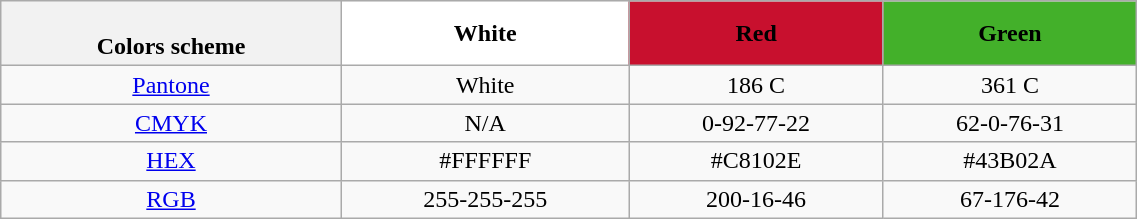<table class=wikitable width=60% style="text-align:center;">
<tr>
<th><br>Colors scheme</th>
<th style="background:#ffffff">White</th>
<th style="background:#c8102e">Red</th>
<th style="background:#43b02a">Green</th>
</tr>
<tr>
<td><a href='#'>Pantone</a></td>
<td>White</td>
<td>186 C</td>
<td>361 C</td>
</tr>
<tr>
<td><a href='#'>CMYK</a></td>
<td>N/A</td>
<td>0-92-77-22</td>
<td>62-0-76-31</td>
</tr>
<tr>
<td><a href='#'>HEX</a></td>
<td>#FFFFFF</td>
<td>#C8102E</td>
<td>#43B02A</td>
</tr>
<tr>
<td><a href='#'>RGB</a></td>
<td>255-255-255</td>
<td>200-16-46</td>
<td>67-176-42</td>
</tr>
</table>
